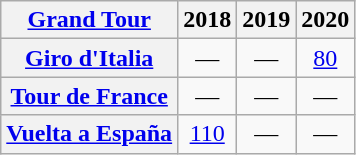<table class="wikitable plainrowheaders">
<tr>
<th scope="col"><a href='#'>Grand Tour</a></th>
<th scope="col">2018</th>
<th scope="col">2019</th>
<th scope="col">2020</th>
</tr>
<tr style="text-align:center;">
<th scope="row"> <a href='#'>Giro d'Italia</a></th>
<td>—</td>
<td>—</td>
<td><a href='#'>80</a></td>
</tr>
<tr style="text-align:center;">
<th scope="row"> <a href='#'>Tour de France</a></th>
<td>—</td>
<td>—</td>
<td>—</td>
</tr>
<tr style="text-align:center;">
<th scope="row"> <a href='#'>Vuelta a España</a></th>
<td><a href='#'>110</a></td>
<td>—</td>
<td>—</td>
</tr>
</table>
